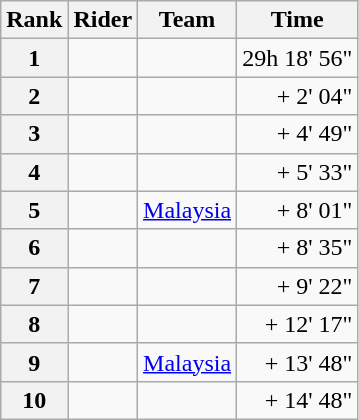<table class="wikitable" margin-bottom:0;">
<tr>
<th scope="col">Rank</th>
<th scope="col">Rider</th>
<th scope="col">Team</th>
<th scope="col">Time</th>
</tr>
<tr>
<th scope="row">1</th>
<td> </td>
<td></td>
<td align="right">29h 18' 56"</td>
</tr>
<tr>
<th scope="row">2</th>
<td></td>
<td></td>
<td align="right">+ 2' 04"</td>
</tr>
<tr>
<th scope="row">3</th>
<td></td>
<td></td>
<td align="right">+ 4' 49"</td>
</tr>
<tr>
<th scope="row">4</th>
<td></td>
<td></td>
<td align="right">+ 5' 33"</td>
</tr>
<tr>
<th scope="row">5</th>
<td></td>
<td><a href='#'>Malaysia</a></td>
<td align="right">+ 8' 01"</td>
</tr>
<tr>
<th scope="row">6</th>
<td></td>
<td></td>
<td align="right">+ 8' 35"</td>
</tr>
<tr>
<th scope="row">7</th>
<td></td>
<td></td>
<td align="right">+ 9' 22"</td>
</tr>
<tr>
<th scope="row">8</th>
<td></td>
<td></td>
<td align="right">+ 12' 17"</td>
</tr>
<tr>
<th scope="row">9</th>
<td></td>
<td><a href='#'>Malaysia</a></td>
<td align="right">+ 13' 48"</td>
</tr>
<tr>
<th scope="row">10</th>
<td></td>
<td></td>
<td align="right">+ 14' 48"</td>
</tr>
</table>
